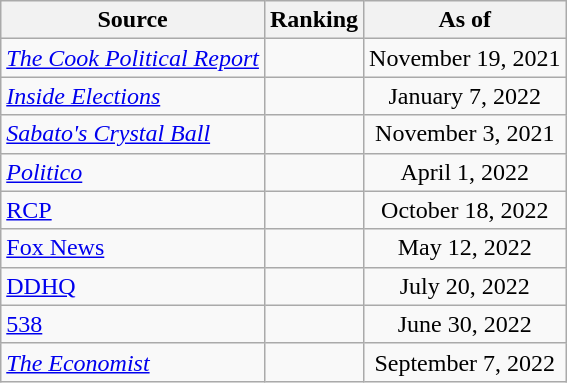<table class="wikitable" style="text-align:center">
<tr>
<th>Source</th>
<th>Ranking</th>
<th>As of</th>
</tr>
<tr>
<td align=left><em><a href='#'>The Cook Political Report</a></em></td>
<td></td>
<td>November 19, 2021</td>
</tr>
<tr>
<td align=left><em><a href='#'>Inside Elections</a></em></td>
<td></td>
<td>January 7, 2022</td>
</tr>
<tr>
<td align=left><em><a href='#'>Sabato's Crystal Ball</a></em></td>
<td></td>
<td>November 3, 2021</td>
</tr>
<tr>
<td align="left"><em><a href='#'>Politico</a></em></td>
<td></td>
<td>April 1, 2022</td>
</tr>
<tr>
<td align="left"><a href='#'>RCP</a></td>
<td></td>
<td>October 18, 2022</td>
</tr>
<tr>
<td align=left><a href='#'>Fox News</a></td>
<td></td>
<td>May 12, 2022</td>
</tr>
<tr>
<td align="left"><a href='#'>DDHQ</a></td>
<td></td>
<td>July 20, 2022</td>
</tr>
<tr>
<td align="left"><a href='#'>538</a></td>
<td></td>
<td>June 30, 2022</td>
</tr>
<tr>
<td align="left"><em><a href='#'>The Economist</a></em></td>
<td></td>
<td>September 7, 2022</td>
</tr>
</table>
